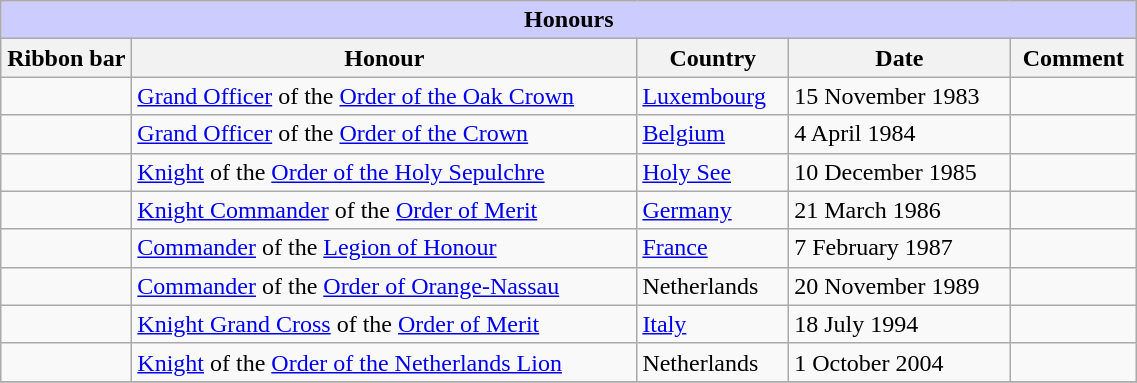<table class="wikitable" style="width:60%;">
<tr style="background:#ccf; text-align:center;">
<td colspan=5><strong>Honours</strong></td>
</tr>
<tr>
<th style="width:80px;">Ribbon bar</th>
<th>Honour</th>
<th>Country</th>
<th>Date</th>
<th>Comment</th>
</tr>
<tr>
<td></td>
<td><a href='#'>Grand Officer</a> of the <a href='#'>Order of the Oak Crown</a></td>
<td><a href='#'>Luxembourg</a></td>
<td>15 November 1983</td>
<td></td>
</tr>
<tr>
<td></td>
<td><a href='#'>Grand Officer</a> of the <a href='#'>Order of the Crown</a></td>
<td><a href='#'>Belgium</a></td>
<td>4 April 1984</td>
<td></td>
</tr>
<tr>
<td></td>
<td><a href='#'>Knight</a> of the <a href='#'>Order of the Holy Sepulchre</a></td>
<td><a href='#'>Holy See</a></td>
<td>10 December 1985</td>
<td></td>
</tr>
<tr>
<td></td>
<td><a href='#'>Knight Commander</a> of the <a href='#'>Order of Merit</a></td>
<td><a href='#'>Germany</a></td>
<td>21 March 1986</td>
<td></td>
</tr>
<tr>
<td></td>
<td><a href='#'>Commander</a> of the <a href='#'>Legion of Honour</a></td>
<td><a href='#'>France</a></td>
<td>7 February 1987</td>
<td></td>
</tr>
<tr>
<td></td>
<td><a href='#'>Commander</a> of the <a href='#'>Order of Orange-Nassau</a></td>
<td>Netherlands</td>
<td>20 November 1989</td>
<td></td>
</tr>
<tr>
<td></td>
<td><a href='#'>Knight Grand Cross</a> of the <a href='#'>Order of Merit</a></td>
<td><a href='#'>Italy</a></td>
<td>18 July 1994</td>
<td></td>
</tr>
<tr>
<td></td>
<td><a href='#'>Knight</a> of the <a href='#'>Order of the Netherlands Lion</a></td>
<td>Netherlands</td>
<td>1 October 2004</td>
<td></td>
</tr>
<tr>
</tr>
</table>
